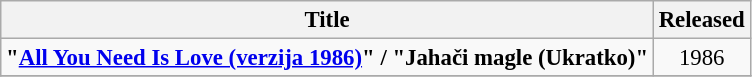<table class="wikitable" style="font-size:95%">
<tr>
<th>Title</th>
<th>Released</th>
</tr>
<tr>
<td style="text-align:center;"><strong>"<a href='#'>All You Need Is Love (verzija 1986)</a>" / "Jahači magle (Ukratko)"</strong></td>
<td style="text-align:center;">1986</td>
</tr>
<tr>
</tr>
</table>
